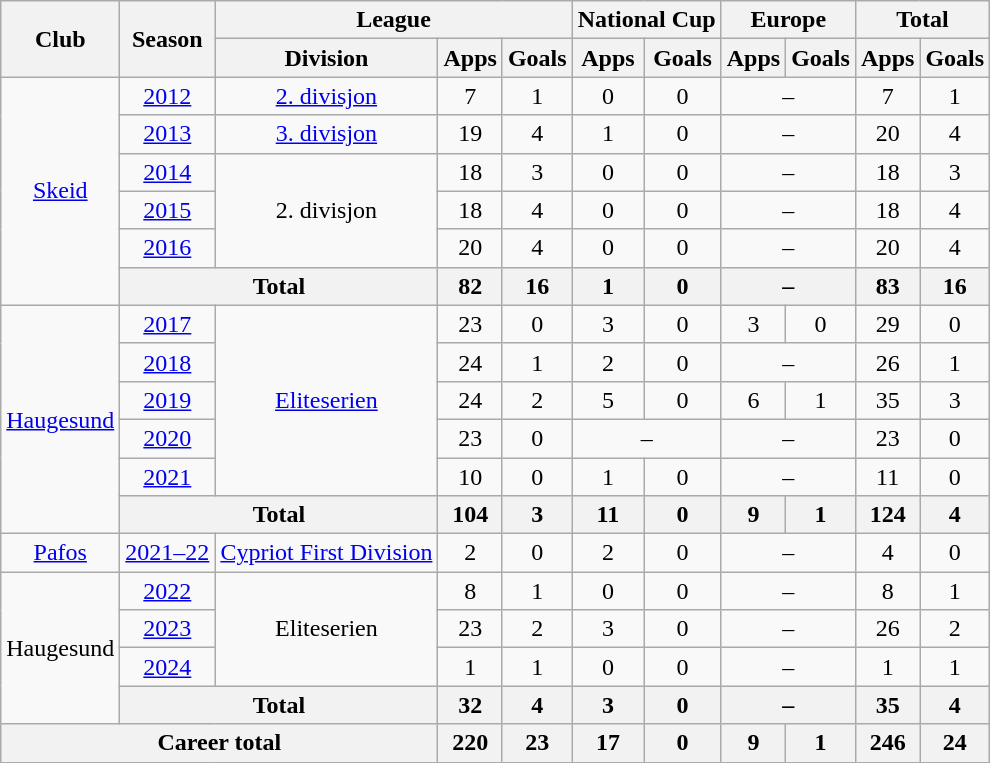<table class="wikitable" style="text-align: center;">
<tr>
<th rowspan="2">Club</th>
<th rowspan="2">Season</th>
<th colspan="3">League</th>
<th colspan="2">National Cup</th>
<th colspan="2">Europe</th>
<th colspan="2">Total</th>
</tr>
<tr>
<th>Division</th>
<th>Apps</th>
<th>Goals</th>
<th>Apps</th>
<th>Goals</th>
<th>Apps</th>
<th>Goals</th>
<th>Apps</th>
<th>Goals</th>
</tr>
<tr>
<td rowspan="6"><a href='#'>Skeid</a></td>
<td><a href='#'>2012</a></td>
<td><a href='#'>2. divisjon</a></td>
<td>7</td>
<td>1</td>
<td>0</td>
<td>0</td>
<td colspan="2">–</td>
<td>7</td>
<td>1</td>
</tr>
<tr>
<td><a href='#'>2013</a></td>
<td><a href='#'>3. divisjon</a></td>
<td>19</td>
<td>4</td>
<td>1</td>
<td>0</td>
<td colspan="2">–</td>
<td>20</td>
<td>4</td>
</tr>
<tr>
<td><a href='#'>2014</a></td>
<td rowspan="3">2. divisjon</td>
<td>18</td>
<td>3</td>
<td>0</td>
<td>0</td>
<td colspan="2">–</td>
<td>18</td>
<td>3</td>
</tr>
<tr>
<td><a href='#'>2015</a></td>
<td>18</td>
<td>4</td>
<td>0</td>
<td>0</td>
<td colspan="2">–</td>
<td>18</td>
<td>4</td>
</tr>
<tr>
<td><a href='#'>2016</a></td>
<td>20</td>
<td>4</td>
<td>0</td>
<td>0</td>
<td colspan="2">–</td>
<td>20</td>
<td>4</td>
</tr>
<tr>
<th colspan="2">Total</th>
<th>82</th>
<th>16</th>
<th>1</th>
<th>0</th>
<th colspan="2">–</th>
<th>83</th>
<th>16</th>
</tr>
<tr>
<td rowspan="6"><a href='#'>Haugesund</a></td>
<td><a href='#'>2017</a></td>
<td rowspan="5"><a href='#'>Eliteserien</a></td>
<td>23</td>
<td>0</td>
<td>3</td>
<td>0</td>
<td>3</td>
<td>0</td>
<td>29</td>
<td>0</td>
</tr>
<tr>
<td><a href='#'>2018</a></td>
<td>24</td>
<td>1</td>
<td>2</td>
<td>0</td>
<td colspan="2">–</td>
<td>26</td>
<td>1</td>
</tr>
<tr>
<td><a href='#'>2019</a></td>
<td>24</td>
<td>2</td>
<td>5</td>
<td>0</td>
<td>6</td>
<td>1</td>
<td>35</td>
<td>3</td>
</tr>
<tr>
<td><a href='#'>2020</a></td>
<td>23</td>
<td>0</td>
<td colspan="2">–</td>
<td colspan="2">–</td>
<td>23</td>
<td>0</td>
</tr>
<tr>
<td><a href='#'>2021</a></td>
<td>10</td>
<td>0</td>
<td>1</td>
<td>0</td>
<td colspan="2">–</td>
<td>11</td>
<td>0</td>
</tr>
<tr>
<th colspan="2">Total</th>
<th>104</th>
<th>3</th>
<th>11</th>
<th>0</th>
<th>9</th>
<th>1</th>
<th>124</th>
<th>4</th>
</tr>
<tr>
<td><a href='#'>Pafos</a></td>
<td><a href='#'>2021–22</a></td>
<td><a href='#'>Cypriot First Division</a></td>
<td>2</td>
<td>0</td>
<td>2</td>
<td>0</td>
<td colspan="2">–</td>
<td>4</td>
<td>0</td>
</tr>
<tr>
<td rowspan="4">Haugesund</td>
<td><a href='#'>2022</a></td>
<td rowspan="3">Eliteserien</td>
<td>8</td>
<td>1</td>
<td>0</td>
<td>0</td>
<td colspan="2">–</td>
<td>8</td>
<td>1</td>
</tr>
<tr>
<td><a href='#'>2023</a></td>
<td>23</td>
<td>2</td>
<td>3</td>
<td>0</td>
<td colspan="2">–</td>
<td>26</td>
<td>2</td>
</tr>
<tr>
<td><a href='#'>2024</a></td>
<td>1</td>
<td>1</td>
<td>0</td>
<td>0</td>
<td colspan="2">–</td>
<td>1</td>
<td>1</td>
</tr>
<tr>
<th colspan="2">Total</th>
<th>32</th>
<th>4</th>
<th>3</th>
<th>0</th>
<th colspan="2">–</th>
<th>35</th>
<th>4</th>
</tr>
<tr>
<th colspan="3">Career total</th>
<th>220</th>
<th>23</th>
<th>17</th>
<th>0</th>
<th>9</th>
<th>1</th>
<th>246</th>
<th>24</th>
</tr>
</table>
